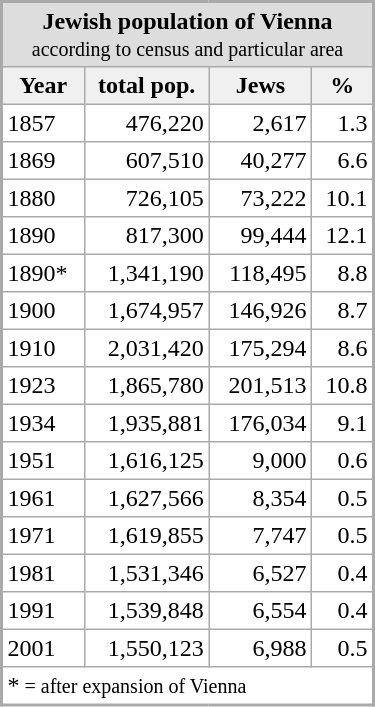<table cellpadding="3" cellspacing="0" rules="all" style="float:right; width:250px; margin:1em; background:#fff; border:2px solid #aaa; font-size:100%;">
<tr style="background:#ddd;">
<td colspan="8" style="text-align:center;"><strong>Jewish population of Vienna</strong><br><small>according to census and particular area</small></td>
</tr>
<tr style="background:#f0f0f0; text-align:center;">
<th>Year</th>
<th>total pop.</th>
<th>Jews</th>
<th>%</th>
</tr>
<tr style="text-align:right;">
<td style="text-align:left;">1857</td>
<td>476,220</td>
<td>2,617</td>
<td>1.3</td>
</tr>
<tr style="text-align:right;">
<td style="text-align:left;">1869</td>
<td>607,510</td>
<td>40,277</td>
<td>6.6</td>
</tr>
<tr style="text-align:right;">
<td style="text-align:left;">1880</td>
<td>726,105</td>
<td>73,222</td>
<td>10.1</td>
</tr>
<tr style="text-align:right;">
<td style="text-align:left;">1890</td>
<td>817,300</td>
<td>99,444</td>
<td>12.1</td>
</tr>
<tr style="text-align:right;">
<td style="text-align:left;">1890*</td>
<td>1,341,190</td>
<td>118,495</td>
<td>8.8</td>
</tr>
<tr style="text-align:right;">
<td style="text-align:left;">1900</td>
<td>1,674,957</td>
<td>146,926</td>
<td>8.7</td>
</tr>
<tr style="text-align:right;">
<td style="text-align:left;">1910</td>
<td>2,031,420</td>
<td>175,294</td>
<td>8.6</td>
</tr>
<tr style="text-align:right;">
<td style="text-align:left;">1923</td>
<td>1,865,780</td>
<td>201,513</td>
<td>10.8</td>
</tr>
<tr style="text-align:right;">
<td style="text-align:left;">1934</td>
<td>1,935,881</td>
<td>176,034</td>
<td>9.1</td>
</tr>
<tr style="text-align:right;">
<td style="text-align:left;">1951</td>
<td>1,616,125</td>
<td>9,000</td>
<td>0.6</td>
</tr>
<tr style="text-align:right;">
<td style="text-align:left;">1961</td>
<td>1,627,566</td>
<td>8,354</td>
<td>0.5</td>
</tr>
<tr style="text-align:right;">
<td style="text-align:left;">1971</td>
<td>1,619,855</td>
<td>7,747</td>
<td>0.5</td>
</tr>
<tr style="text-align:right;">
<td style="text-align:left;">1981</td>
<td>1,531,346</td>
<td>6,527</td>
<td>0.4</td>
</tr>
<tr style="text-align:right;">
<td style="text-align:left;">1991</td>
<td>1,539,848</td>
<td>6,554</td>
<td>0.4</td>
</tr>
<tr style="text-align:right;">
<td style="text-align:left;">2001</td>
<td>1,550,123</td>
<td>6,988</td>
<td>0.5</td>
</tr>
<tr>
<td colspan="4">*<small> = after expansion of Vienna</small></td>
</tr>
</table>
